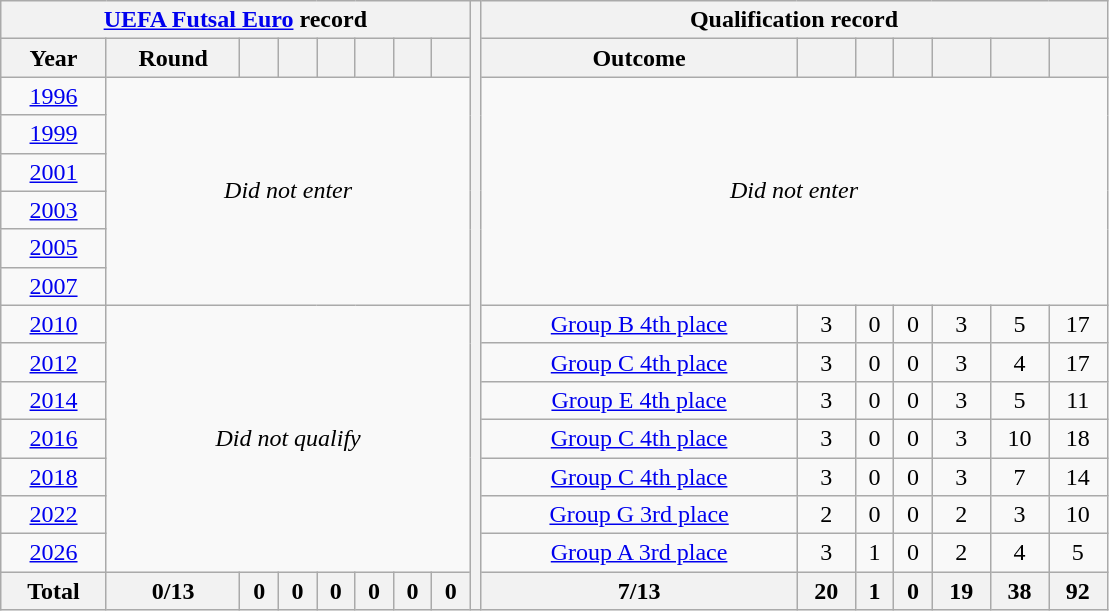<table class="wikitable" style="text-align: center;">
<tr>
<th colspan=8><a href='#'>UEFA Futsal Euro</a> record</th>
<th width=1% rowspan=17></th>
<th colspan=7>Qualification record</th>
</tr>
<tr>
<th>Year</th>
<th>Round</th>
<th></th>
<th></th>
<th></th>
<th></th>
<th></th>
<th></th>
<th>Outcome</th>
<th></th>
<th></th>
<th></th>
<th></th>
<th></th>
<th></th>
</tr>
<tr>
<td> <a href='#'>1996</a></td>
<td colspan=7 rowspan=6><em>Did not enter</em></td>
<td colspan=7 rowspan=6><em>Did not enter</em></td>
</tr>
<tr>
<td> <a href='#'>1999</a></td>
</tr>
<tr>
<td> <a href='#'>2001</a></td>
</tr>
<tr>
<td> <a href='#'>2003</a></td>
</tr>
<tr>
<td> <a href='#'>2005</a></td>
</tr>
<tr>
<td> <a href='#'>2007</a></td>
</tr>
<tr>
<td> <a href='#'>2010</a></td>
<td colspan=7 rowspan=7><em>Did not qualify</em></td>
<td><a href='#'>Group B 4th place</a></td>
<td>3</td>
<td>0</td>
<td>0</td>
<td>3</td>
<td>5</td>
<td>17</td>
</tr>
<tr>
<td> <a href='#'>2012</a></td>
<td><a href='#'>Group C 4th place</a></td>
<td>3</td>
<td>0</td>
<td>0</td>
<td>3</td>
<td>4</td>
<td>17</td>
</tr>
<tr>
<td> <a href='#'>2014</a></td>
<td><a href='#'>Group E 4th place</a></td>
<td>3</td>
<td>0</td>
<td>0</td>
<td>3</td>
<td>5</td>
<td>11</td>
</tr>
<tr>
<td> <a href='#'>2016</a></td>
<td><a href='#'>Group C 4th place</a></td>
<td>3</td>
<td>0</td>
<td>0</td>
<td>3</td>
<td>10</td>
<td>18</td>
</tr>
<tr>
<td> <a href='#'>2018</a></td>
<td><a href='#'>Group C 4th place</a></td>
<td>3</td>
<td>0</td>
<td>0</td>
<td>3</td>
<td>7</td>
<td>14</td>
</tr>
<tr>
<td> <a href='#'>2022</a></td>
<td><a href='#'>Group G 3rd place</a></td>
<td>2</td>
<td>0</td>
<td>0</td>
<td>2</td>
<td>3</td>
<td>10</td>
</tr>
<tr>
<td> <a href='#'>2026</a></td>
<td><a href='#'>Group A 3rd place</a></td>
<td>3</td>
<td>1</td>
<td>0</td>
<td>2</td>
<td>4</td>
<td>5</td>
</tr>
<tr>
<th><strong>Total</strong></th>
<th>0/13</th>
<th>0</th>
<th>0</th>
<th>0</th>
<th>0</th>
<th>0</th>
<th>0</th>
<th>7/13</th>
<th>20</th>
<th>1</th>
<th>0</th>
<th>19</th>
<th>38</th>
<th>92</th>
</tr>
</table>
